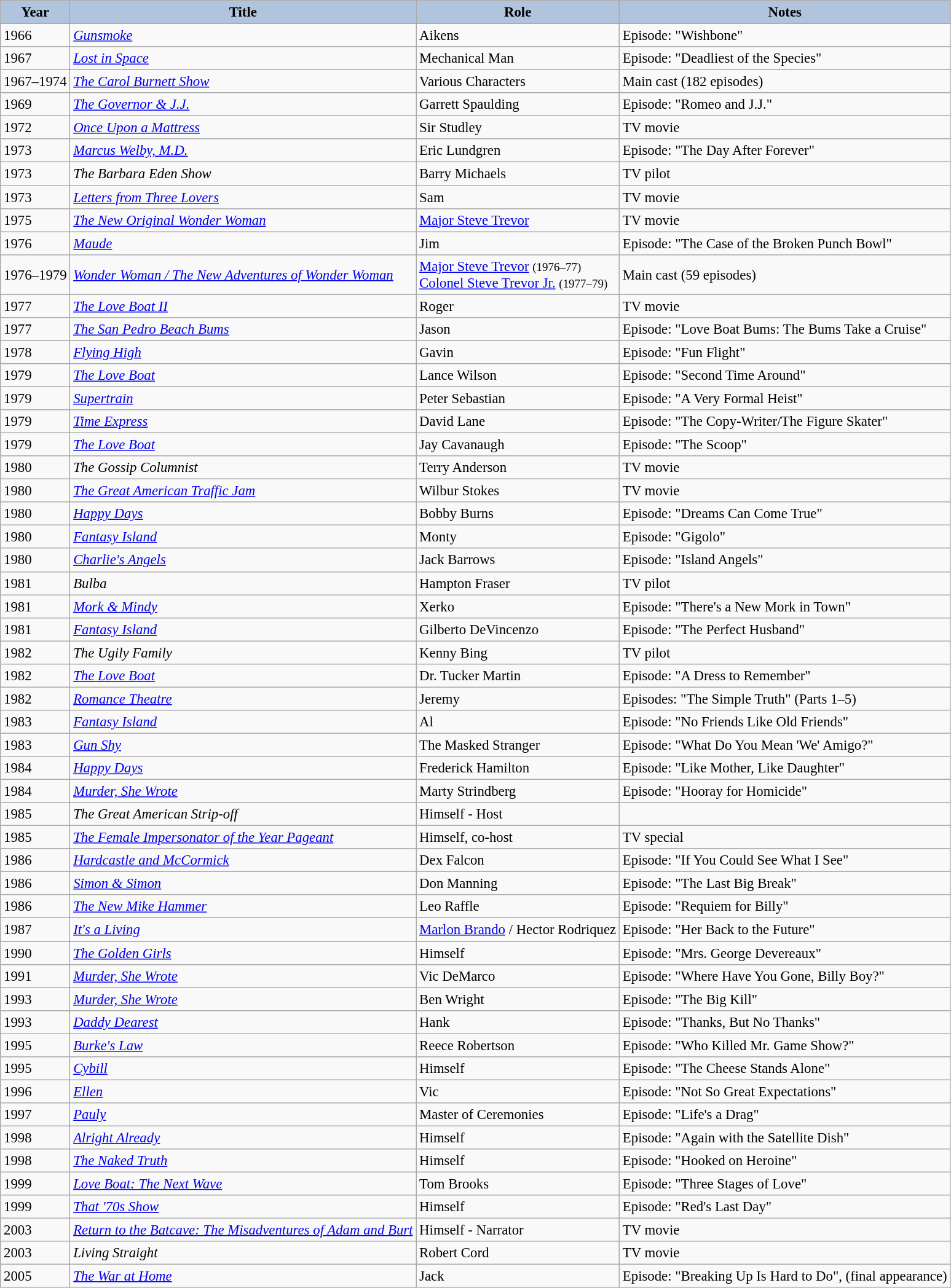<table class="wikitable" style="font-size:95%;">
<tr style="text-align:left;">
<th style="background:#B0C4DE;">Year</th>
<th style="background:#B0C4DE;">Title</th>
<th style="background:#B0C4DE;">Role</th>
<th style="background:#B0C4DE;">Notes</th>
</tr>
<tr>
<td>1966</td>
<td><em><a href='#'>Gunsmoke</a></em></td>
<td>Aikens</td>
<td>Episode: "Wishbone"</td>
</tr>
<tr>
<td>1967</td>
<td><em><a href='#'>Lost in Space</a></em></td>
<td>Mechanical Man</td>
<td>Episode: "Deadliest of the Species"</td>
</tr>
<tr>
<td>1967–1974</td>
<td><em><a href='#'>The Carol Burnett Show</a></em></td>
<td>Various Characters</td>
<td>Main cast (182 episodes)</td>
</tr>
<tr>
<td>1969</td>
<td><em><a href='#'>The Governor & J.J.</a></em></td>
<td>Garrett Spaulding</td>
<td>Episode: "Romeo and J.J."</td>
</tr>
<tr>
<td>1972</td>
<td><em><a href='#'>Once Upon a Mattress</a></em></td>
<td>Sir Studley</td>
<td>TV movie</td>
</tr>
<tr>
<td>1973</td>
<td><em><a href='#'>Marcus Welby, M.D.</a></em></td>
<td>Eric Lundgren</td>
<td>Episode: "The Day After Forever"</td>
</tr>
<tr>
<td>1973</td>
<td><em>The Barbara Eden Show</em></td>
<td>Barry Michaels</td>
<td>TV pilot</td>
</tr>
<tr>
<td>1973</td>
<td><em><a href='#'>Letters from Three Lovers</a></em></td>
<td>Sam</td>
<td>TV movie</td>
</tr>
<tr>
<td>1975</td>
<td><em><a href='#'>The New Original Wonder Woman</a></em></td>
<td><a href='#'>Major Steve Trevor</a></td>
<td>TV movie</td>
</tr>
<tr>
<td>1976</td>
<td><em><a href='#'>Maude</a></em></td>
<td>Jim</td>
<td>Episode: "The Case of the Broken Punch Bowl"</td>
</tr>
<tr>
<td>1976–1979</td>
<td><em><a href='#'>Wonder Woman / The New Adventures of Wonder Woman</a></em></td>
<td><a href='#'>Major Steve Trevor</a> <small>(1976–77)</small><br><a href='#'>Colonel Steve Trevor Jr.</a> <small>(1977–79)</small></td>
<td>Main cast (59 episodes)</td>
</tr>
<tr>
<td>1977</td>
<td><em><a href='#'>The Love Boat II</a></em></td>
<td>Roger</td>
<td>TV movie</td>
</tr>
<tr>
<td>1977</td>
<td><em><a href='#'>The San Pedro Beach Bums</a></em></td>
<td>Jason</td>
<td>Episode: "Love Boat Bums: The Bums Take a Cruise"</td>
</tr>
<tr>
<td>1978</td>
<td><em><a href='#'>Flying High</a></em></td>
<td>Gavin</td>
<td>Episode: "Fun Flight"</td>
</tr>
<tr>
<td>1979</td>
<td><em><a href='#'>The Love Boat</a></em></td>
<td>Lance Wilson</td>
<td>Episode: "Second Time Around"</td>
</tr>
<tr>
<td>1979</td>
<td><em><a href='#'>Supertrain</a></em></td>
<td>Peter Sebastian</td>
<td>Episode: "A Very Formal Heist"</td>
</tr>
<tr>
<td>1979</td>
<td><em><a href='#'>Time Express</a></em></td>
<td>David Lane</td>
<td>Episode: "The Copy-Writer/The Figure Skater"</td>
</tr>
<tr>
<td>1979</td>
<td><em><a href='#'>The Love Boat</a></em></td>
<td>Jay Cavanaugh</td>
<td>Episode: "The Scoop"</td>
</tr>
<tr>
<td>1980</td>
<td><em>The Gossip Columnist</em></td>
<td>Terry Anderson</td>
<td>TV movie</td>
</tr>
<tr>
<td>1980</td>
<td><em><a href='#'>The Great American Traffic Jam</a></em></td>
<td>Wilbur Stokes</td>
<td>TV movie</td>
</tr>
<tr>
<td>1980</td>
<td><em><a href='#'>Happy Days</a></em></td>
<td>Bobby Burns</td>
<td>Episode: "Dreams Can Come True"</td>
</tr>
<tr>
<td>1980</td>
<td><em><a href='#'>Fantasy Island</a></em></td>
<td>Monty</td>
<td>Episode: "Gigolo"</td>
</tr>
<tr>
<td>1980</td>
<td><em><a href='#'>Charlie's Angels</a></em></td>
<td>Jack Barrows</td>
<td>Episode: "Island Angels"</td>
</tr>
<tr>
<td>1981</td>
<td><em>Bulba</em></td>
<td>Hampton Fraser</td>
<td>TV pilot</td>
</tr>
<tr>
<td>1981</td>
<td><em><a href='#'>Mork & Mindy</a></em></td>
<td>Xerko</td>
<td>Episode: "There's a New Mork in Town"</td>
</tr>
<tr>
<td>1981</td>
<td><em><a href='#'>Fantasy Island</a></em></td>
<td>Gilberto DeVincenzo</td>
<td>Episode: "The Perfect Husband"</td>
</tr>
<tr>
<td>1982</td>
<td><em>The Ugily Family</em></td>
<td>Kenny Bing</td>
<td>TV pilot</td>
</tr>
<tr>
<td>1982</td>
<td><em><a href='#'>The Love Boat</a></em></td>
<td>Dr. Tucker Martin</td>
<td>Episode: "A Dress to Remember"</td>
</tr>
<tr>
<td>1982</td>
<td><em><a href='#'>Romance Theatre</a></em></td>
<td>Jeremy</td>
<td>Episodes: "The Simple Truth" (Parts 1–5)</td>
</tr>
<tr>
<td>1983</td>
<td><em><a href='#'>Fantasy Island</a></em></td>
<td>Al</td>
<td>Episode: "No Friends Like Old Friends"</td>
</tr>
<tr>
<td>1983</td>
<td><em><a href='#'>Gun Shy</a></em></td>
<td>The Masked Stranger</td>
<td>Episode: "What Do You Mean 'We' Amigo?"</td>
</tr>
<tr>
<td>1984</td>
<td><em><a href='#'>Happy Days</a></em></td>
<td>Frederick Hamilton</td>
<td>Episode: "Like Mother, Like Daughter"</td>
</tr>
<tr>
<td>1984</td>
<td><em><a href='#'>Murder, She Wrote</a></em></td>
<td>Marty Strindberg</td>
<td>Episode: "Hooray for Homicide"</td>
</tr>
<tr>
<td>1985</td>
<td><em>The Great American Strip-off</em></td>
<td>Himself - Host</td>
<td></td>
</tr>
<tr>
<td>1985</td>
<td><em><a href='#'>The Female Impersonator of the Year Pageant</a></em></td>
<td>Himself, co-host</td>
<td>TV special</td>
</tr>
<tr>
<td>1986</td>
<td><em><a href='#'>Hardcastle and McCormick</a></em></td>
<td>Dex Falcon</td>
<td>Episode: "If You Could See What I See"</td>
</tr>
<tr>
<td>1986</td>
<td><em><a href='#'>Simon & Simon</a></em></td>
<td>Don Manning</td>
<td>Episode: "The Last Big Break"</td>
</tr>
<tr>
<td>1986</td>
<td><em><a href='#'>The New Mike Hammer</a></em></td>
<td>Leo Raffle</td>
<td>Episode: "Requiem for Billy"</td>
</tr>
<tr>
<td>1987</td>
<td><em><a href='#'>It's a Living</a></em></td>
<td><a href='#'>Marlon Brando</a> / Hector Rodriquez</td>
<td>Episode: "Her Back to the Future"</td>
</tr>
<tr>
<td>1990</td>
<td><em><a href='#'>The Golden Girls</a></em></td>
<td>Himself</td>
<td>Episode: "Mrs. George Devereaux"</td>
</tr>
<tr>
<td>1991</td>
<td><em><a href='#'>Murder, She Wrote</a></em></td>
<td>Vic DeMarco</td>
<td>Episode: "Where Have You Gone, Billy Boy?"</td>
</tr>
<tr>
<td>1993</td>
<td><em><a href='#'>Murder, She Wrote</a></em></td>
<td>Ben Wright</td>
<td>Episode: "The Big Kill"</td>
</tr>
<tr>
<td>1993</td>
<td><em><a href='#'>Daddy Dearest</a></em></td>
<td>Hank</td>
<td>Episode: "Thanks, But No Thanks"</td>
</tr>
<tr>
<td>1995</td>
<td><em><a href='#'>Burke's Law</a></em></td>
<td>Reece Robertson</td>
<td>Episode: "Who Killed Mr. Game Show?"</td>
</tr>
<tr>
<td>1995</td>
<td><em><a href='#'>Cybill</a></em></td>
<td>Himself</td>
<td>Episode: "The Cheese Stands Alone"</td>
</tr>
<tr>
<td>1996</td>
<td><em><a href='#'>Ellen</a></em></td>
<td>Vic</td>
<td>Episode: "Not So Great Expectations"</td>
</tr>
<tr>
<td>1997</td>
<td><em><a href='#'>Pauly</a></em></td>
<td>Master of Ceremonies</td>
<td>Episode: "Life's a Drag"</td>
</tr>
<tr>
<td>1998</td>
<td><em><a href='#'>Alright Already</a></em></td>
<td>Himself</td>
<td>Episode: "Again with the Satellite Dish"</td>
</tr>
<tr>
<td>1998</td>
<td><em><a href='#'>The Naked Truth</a></em></td>
<td>Himself</td>
<td>Episode: "Hooked on Heroine"</td>
</tr>
<tr>
<td>1999</td>
<td><em><a href='#'>Love Boat: The Next Wave</a></em></td>
<td>Tom Brooks</td>
<td>Episode: "Three Stages of Love"</td>
</tr>
<tr>
<td>1999</td>
<td><em><a href='#'>That '70s Show</a></em></td>
<td>Himself</td>
<td>Episode: "Red's Last Day"</td>
</tr>
<tr>
<td>2003</td>
<td><em><a href='#'>Return to the Batcave: The Misadventures of Adam and Burt</a></em></td>
<td>Himself - Narrator</td>
<td>TV movie</td>
</tr>
<tr>
<td>2003</td>
<td><em>Living Straight</em></td>
<td>Robert Cord</td>
<td>TV movie</td>
</tr>
<tr>
<td>2005</td>
<td><em><a href='#'>The War at Home</a></em></td>
<td>Jack</td>
<td>Episode: "Breaking Up Is Hard to Do", (final appearance)</td>
</tr>
</table>
